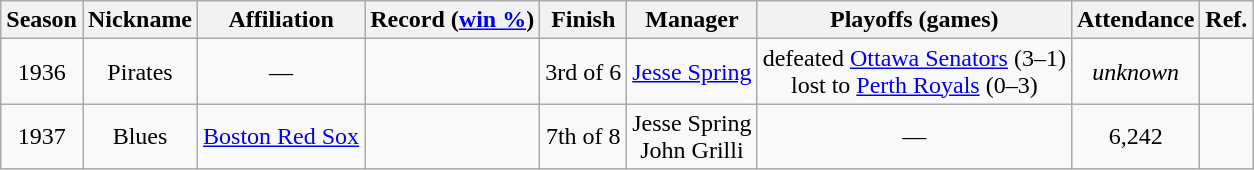<table class="wikitable" style="text-align:center; font-size: 100%;">
<tr>
<th>Season</th>
<th>Nickname</th>
<th>Affiliation</th>
<th>Record (<a href='#'>win %</a>)</th>
<th>Finish</th>
<th>Manager</th>
<th class=unsortable>Playoffs (games)</th>
<th>Attendance</th>
<th class=unsortable>Ref.</th>
</tr>
<tr>
<td>1936</td>
<td>Pirates</td>
<td>—</td>
<td></td>
<td>3rd of 6</td>
<td><a href='#'>Jesse Spring</a></td>
<td>defeated <a href='#'>Ottawa Senators</a> (3–1)<br>lost to <a href='#'>Perth Royals</a> (0–3)</td>
<td><em>unknown</em></td>
<td></td>
</tr>
<tr>
<td>1937</td>
<td>Blues</td>
<td><a href='#'>Boston Red Sox</a></td>
<td></td>
<td>7th of 8</td>
<td>Jesse Spring<br>John Grilli</td>
<td>—</td>
<td>6,242</td>
<td></td>
</tr>
</table>
